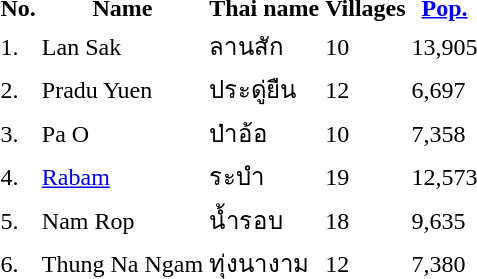<table>
<tr>
<th>No.</th>
<th>Name</th>
<th>Thai name</th>
<th>Villages</th>
<th><a href='#'>Pop.</a></th>
</tr>
<tr>
<td>1.</td>
<td>Lan Sak</td>
<td>ลานสัก</td>
<td>10</td>
<td>13,905</td>
<td></td>
</tr>
<tr>
<td>2.</td>
<td>Pradu Yuen</td>
<td>ประดู่ยืน</td>
<td>12</td>
<td>6,697</td>
<td></td>
</tr>
<tr>
<td>3.</td>
<td>Pa O</td>
<td>ป่าอ้อ</td>
<td>10</td>
<td>7,358</td>
<td></td>
</tr>
<tr>
<td>4.</td>
<td><a href='#'>Rabam</a></td>
<td>ระบำ</td>
<td>19</td>
<td>12,573</td>
<td></td>
</tr>
<tr>
<td>5.</td>
<td>Nam Rop</td>
<td>น้ำรอบ</td>
<td>18</td>
<td>9,635</td>
<td></td>
</tr>
<tr>
<td>6.</td>
<td>Thung Na Ngam</td>
<td>ทุ่งนางาม</td>
<td>12</td>
<td>7,380</td>
<td></td>
</tr>
</table>
